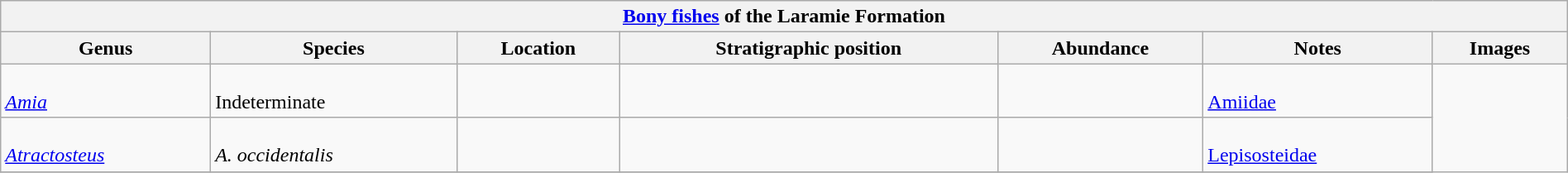<table class="wikitable" align="center" width="100%">
<tr>
<th colspan="7" align="center"><strong><a href='#'>Bony fishes</a> of the Laramie Formation</strong></th>
</tr>
<tr>
<th>Genus</th>
<th>Species</th>
<th>Location</th>
<th>Stratigraphic position</th>
<th>Abundance</th>
<th>Notes</th>
<th>Images</th>
</tr>
<tr>
<td><br><em><a href='#'>Amia</a></em></td>
<td><br>Indeterminate</td>
<td></td>
<td></td>
<td></td>
<td><br><a href='#'>Amiidae</a></td>
<td rowspan="99"><br></td>
</tr>
<tr>
<td><br><em><a href='#'>Atractosteus</a></em></td>
<td><br><em>A. occidentalis</em></td>
<td></td>
<td></td>
<td></td>
<td><br><a href='#'>Lepisosteidae</a></td>
</tr>
<tr>
</tr>
</table>
